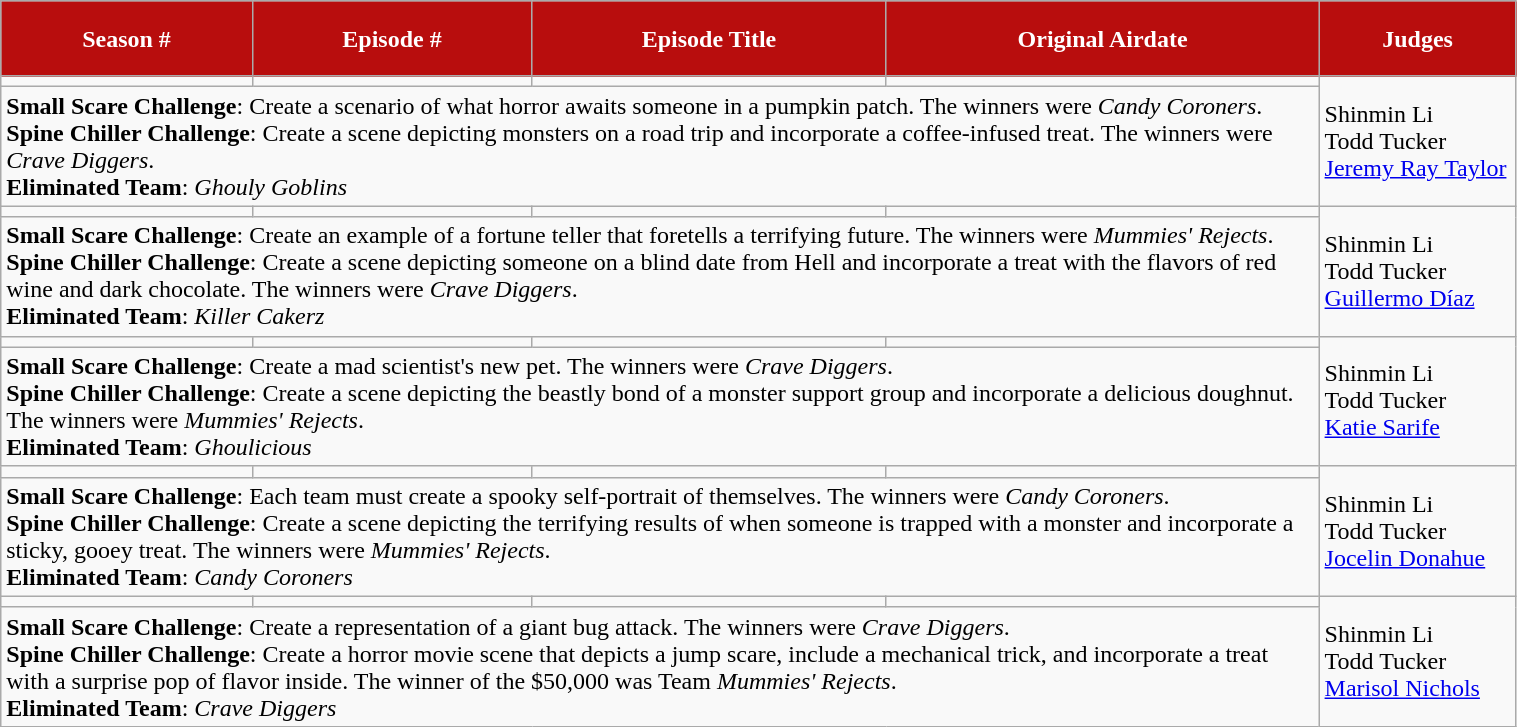<table class="wikitable" style="width:80%;">
<tr style="background-color: #b80d0d; color:white; height: 50px;">
<th style="background-color: #b80d0d; color: #FFFFFF;">Season #</th>
<th style="background-color: #b80d0d; color: #FFFFFF;">Episode #</th>
<th style="background-color: #b80d0d; color: #FFFFFF;">Episode Title</th>
<th style="background-color: #b80d0d; color: #FFFFFF;">Original Airdate</th>
<th style="background-color: #b80d0d; color: #FFFFFF;" width=13%>Judges</th>
</tr>
<tr>
<td></td>
<td></td>
<td></td>
<td></td>
<td rowspan="2">Shinmin Li<br>Todd Tucker<br><a href='#'>Jeremy Ray Taylor</a></td>
</tr>
<tr>
<td colspan="4"><strong>Small Scare Challenge</strong>: Create a scenario of what horror awaits someone in a pumpkin patch. The winners were <em>Candy Coroners</em>.<br><strong>Spine Chiller Challenge</strong>: Create a scene depicting monsters on a road trip and incorporate a coffee-infused treat. The winners were <em>Crave Diggers</em>.<br><strong>Eliminated Team</strong>: <em>Ghouly Goblins</em></td>
</tr>
<tr>
<td></td>
<td></td>
<td></td>
<td></td>
<td rowspan="2">Shinmin Li<br>Todd Tucker<br><a href='#'>Guillermo Díaz</a></td>
</tr>
<tr>
<td colspan="4"><strong>Small Scare Challenge</strong>: Create an example of a fortune teller that foretells a terrifying future. The winners were <em>Mummies' Rejects</em>.<br><strong>Spine Chiller Challenge</strong>: Create a scene depicting someone on a blind date from Hell and incorporate a treat with the flavors of red wine and dark chocolate. The winners were <em>Crave Diggers</em>.<br><strong>Eliminated Team</strong>: <em>Killer Cakerz</em></td>
</tr>
<tr>
<td></td>
<td></td>
<td></td>
<td></td>
<td rowspan="2">Shinmin Li<br>Todd Tucker<br><a href='#'>Katie Sarife</a></td>
</tr>
<tr>
<td colspan="4"><strong>Small Scare Challenge</strong>: Create a mad scientist's new pet. The winners were <em>Crave Diggers</em>.<br><strong>Spine Chiller Challenge</strong>: Create a scene depicting the beastly bond of a monster support group and incorporate a delicious doughnut. The winners were <em>Mummies' Rejects</em>.<br><strong>Eliminated Team</strong>: <em>Ghoulicious</em></td>
</tr>
<tr>
<td></td>
<td></td>
<td></td>
<td></td>
<td rowspan="2">Shinmin Li<br>Todd Tucker<br><a href='#'>Jocelin Donahue</a></td>
</tr>
<tr>
<td colspan="4"><strong>Small Scare Challenge</strong>: Each team must create a spooky self-portrait of themselves. The winners were <em>Candy Coroners</em>.<br><strong>Spine Chiller Challenge</strong>: Create a scene depicting the terrifying results of when someone is trapped with a monster and incorporate a sticky, gooey treat. The winners were <em>Mummies' Rejects</em>.<br><strong>Eliminated Team</strong>: <em>Candy Coroners</em></td>
</tr>
<tr>
<td></td>
<td></td>
<td></td>
<td></td>
<td rowspan="2">Shinmin Li<br>Todd Tucker<br><a href='#'>Marisol Nichols</a></td>
</tr>
<tr>
<td colspan="4"><strong>Small Scare Challenge</strong>: Create a representation of a giant bug attack. The winners were <em>Crave Diggers</em>.<br><strong>Spine Chiller Challenge</strong>: Create a horror movie scene that depicts a jump scare, include a mechanical trick, and incorporate a treat with a surprise pop of flavor inside. The winner of the $50,000 was Team <em>Mummies' Rejects</em>.<br><strong>Eliminated Team</strong>: <em>Crave Diggers</em></td>
</tr>
</table>
